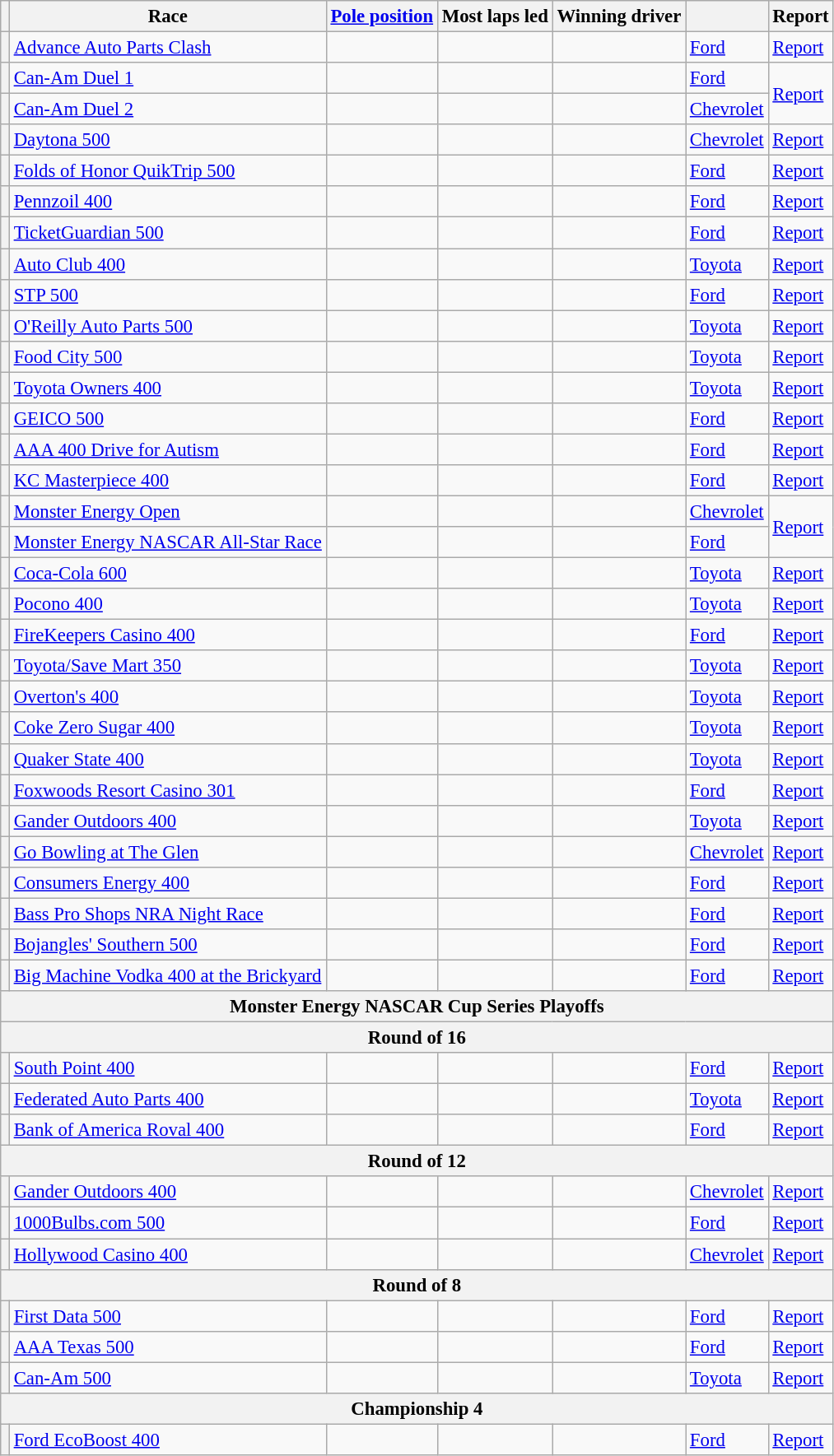<table class="wikitable" style="font-size:95%">
<tr>
<th></th>
<th>Race</th>
<th><a href='#'>Pole position</a></th>
<th>Most laps led</th>
<th>Winning driver</th>
<th></th>
<th class="unsortable">Report</th>
</tr>
<tr>
<th></th>
<td><a href='#'>Advance Auto Parts Clash</a></td>
<td></td>
<td></td>
<td></td>
<td><a href='#'>Ford</a></td>
<td><a href='#'>Report</a></td>
</tr>
<tr>
<th></th>
<td><a href='#'>Can-Am Duel 1</a></td>
<td></td>
<td></td>
<td></td>
<td><a href='#'>Ford</a></td>
<td rowspan="2"><a href='#'>Report</a></td>
</tr>
<tr>
<th></th>
<td><a href='#'>Can-Am Duel 2</a></td>
<td></td>
<td></td>
<td></td>
<td><a href='#'>Chevrolet</a></td>
</tr>
<tr>
<th></th>
<td><a href='#'>Daytona 500</a></td>
<td></td>
<td></td>
<td></td>
<td><a href='#'>Chevrolet</a></td>
<td><a href='#'>Report</a></td>
</tr>
<tr>
<th></th>
<td><a href='#'>Folds of Honor QuikTrip 500</a></td>
<td></td>
<td></td>
<td></td>
<td><a href='#'>Ford</a></td>
<td><a href='#'>Report</a></td>
</tr>
<tr>
<th></th>
<td><a href='#'>Pennzoil 400</a></td>
<td></td>
<td></td>
<td></td>
<td><a href='#'>Ford</a></td>
<td><a href='#'>Report</a></td>
</tr>
<tr>
<th></th>
<td><a href='#'>TicketGuardian 500</a></td>
<td></td>
<td></td>
<td></td>
<td><a href='#'>Ford</a></td>
<td><a href='#'>Report</a></td>
</tr>
<tr>
<th></th>
<td><a href='#'>Auto Club 400</a></td>
<td></td>
<td></td>
<td></td>
<td><a href='#'>Toyota</a></td>
<td><a href='#'>Report</a></td>
</tr>
<tr>
<th></th>
<td><a href='#'>STP 500</a></td>
<td></td>
<td></td>
<td></td>
<td><a href='#'>Ford</a></td>
<td><a href='#'>Report</a></td>
</tr>
<tr>
<th></th>
<td><a href='#'>O'Reilly Auto Parts 500</a></td>
<td></td>
<td></td>
<td></td>
<td><a href='#'>Toyota</a></td>
<td><a href='#'>Report</a></td>
</tr>
<tr>
<th></th>
<td><a href='#'>Food City 500</a></td>
<td></td>
<td></td>
<td></td>
<td><a href='#'>Toyota</a></td>
<td><a href='#'>Report</a></td>
</tr>
<tr>
<th></th>
<td><a href='#'>Toyota Owners 400</a></td>
<td></td>
<td></td>
<td></td>
<td><a href='#'>Toyota</a></td>
<td><a href='#'>Report</a></td>
</tr>
<tr>
<th></th>
<td><a href='#'>GEICO 500</a></td>
<td></td>
<td></td>
<td></td>
<td><a href='#'>Ford</a></td>
<td><a href='#'>Report</a></td>
</tr>
<tr>
<th></th>
<td><a href='#'>AAA 400 Drive for Autism</a></td>
<td></td>
<td></td>
<td></td>
<td><a href='#'>Ford</a></td>
<td><a href='#'>Report</a></td>
</tr>
<tr>
<th></th>
<td><a href='#'>KC Masterpiece 400</a></td>
<td></td>
<td></td>
<td></td>
<td><a href='#'>Ford</a></td>
<td><a href='#'>Report</a></td>
</tr>
<tr>
<th></th>
<td><a href='#'>Monster Energy Open</a></td>
<td></td>
<td></td>
<td></td>
<td><a href='#'>Chevrolet</a></td>
<td rowspan="2"><a href='#'>Report</a></td>
</tr>
<tr>
<th></th>
<td><a href='#'>Monster Energy NASCAR All-Star Race</a></td>
<td></td>
<td></td>
<td></td>
<td><a href='#'>Ford</a></td>
</tr>
<tr>
<th></th>
<td><a href='#'>Coca-Cola 600</a></td>
<td></td>
<td></td>
<td></td>
<td><a href='#'>Toyota</a></td>
<td><a href='#'>Report</a></td>
</tr>
<tr>
<th></th>
<td><a href='#'>Pocono 400</a></td>
<td></td>
<td></td>
<td></td>
<td><a href='#'>Toyota</a></td>
<td><a href='#'>Report</a></td>
</tr>
<tr>
<th></th>
<td><a href='#'>FireKeepers Casino 400</a></td>
<td></td>
<td></td>
<td></td>
<td><a href='#'>Ford</a></td>
<td><a href='#'>Report</a></td>
</tr>
<tr>
<th></th>
<td><a href='#'>Toyota/Save Mart 350</a></td>
<td></td>
<td></td>
<td></td>
<td><a href='#'>Toyota</a></td>
<td><a href='#'>Report</a></td>
</tr>
<tr>
<th></th>
<td><a href='#'>Overton's 400</a></td>
<td></td>
<td></td>
<td></td>
<td><a href='#'>Toyota</a></td>
<td><a href='#'>Report</a></td>
</tr>
<tr>
<th></th>
<td><a href='#'>Coke Zero Sugar 400</a></td>
<td></td>
<td></td>
<td></td>
<td><a href='#'>Toyota</a></td>
<td><a href='#'>Report</a></td>
</tr>
<tr>
<th></th>
<td><a href='#'>Quaker State 400</a></td>
<td></td>
<td></td>
<td></td>
<td><a href='#'>Toyota</a></td>
<td><a href='#'>Report</a></td>
</tr>
<tr>
<th></th>
<td><a href='#'>Foxwoods Resort Casino 301</a></td>
<td></td>
<td></td>
<td></td>
<td><a href='#'>Ford</a></td>
<td><a href='#'>Report</a></td>
</tr>
<tr>
<th></th>
<td><a href='#'>Gander Outdoors 400</a></td>
<td></td>
<td></td>
<td></td>
<td><a href='#'>Toyota</a></td>
<td><a href='#'>Report</a></td>
</tr>
<tr>
<th></th>
<td><a href='#'>Go Bowling at The Glen</a></td>
<td></td>
<td></td>
<td></td>
<td><a href='#'>Chevrolet</a></td>
<td><a href='#'>Report</a></td>
</tr>
<tr>
<th></th>
<td><a href='#'>Consumers Energy 400</a></td>
<td></td>
<td></td>
<td></td>
<td><a href='#'>Ford</a></td>
<td><a href='#'>Report</a></td>
</tr>
<tr>
<th></th>
<td><a href='#'>Bass Pro Shops NRA Night Race</a></td>
<td></td>
<td></td>
<td></td>
<td><a href='#'>Ford</a></td>
<td><a href='#'>Report</a></td>
</tr>
<tr>
<th></th>
<td><a href='#'>Bojangles' Southern 500</a></td>
<td></td>
<td></td>
<td></td>
<td><a href='#'>Ford</a></td>
<td><a href='#'>Report</a></td>
</tr>
<tr>
<th></th>
<td><a href='#'>Big Machine Vodka 400 at the Brickyard</a></td>
<td></td>
<td> <br> </td>
<td></td>
<td><a href='#'>Ford</a></td>
<td><a href='#'>Report</a></td>
</tr>
<tr>
<th colspan="7">Monster Energy NASCAR Cup Series Playoffs</th>
</tr>
<tr>
<th colspan="7">Round of 16</th>
</tr>
<tr>
<th></th>
<td><a href='#'>South Point 400</a></td>
<td></td>
<td></td>
<td></td>
<td><a href='#'>Ford</a></td>
<td><a href='#'>Report</a></td>
</tr>
<tr>
<th></th>
<td><a href='#'>Federated Auto Parts 400</a></td>
<td></td>
<td></td>
<td></td>
<td><a href='#'>Toyota</a></td>
<td><a href='#'>Report</a></td>
</tr>
<tr>
<th></th>
<td><a href='#'>Bank of America Roval 400</a></td>
<td></td>
<td></td>
<td></td>
<td><a href='#'>Ford</a></td>
<td><a href='#'>Report</a></td>
</tr>
<tr>
<th colspan="7">Round of 12</th>
</tr>
<tr>
<th></th>
<td><a href='#'>Gander Outdoors 400</a></td>
<td></td>
<td></td>
<td></td>
<td><a href='#'>Chevrolet</a></td>
<td><a href='#'>Report</a></td>
</tr>
<tr>
<th></th>
<td><a href='#'>1000Bulbs.com 500</a></td>
<td></td>
<td></td>
<td></td>
<td><a href='#'>Ford</a></td>
<td><a href='#'>Report</a></td>
</tr>
<tr>
<th></th>
<td><a href='#'>Hollywood Casino 400</a></td>
<td></td>
<td></td>
<td></td>
<td><a href='#'>Chevrolet</a></td>
<td><a href='#'>Report</a></td>
</tr>
<tr>
<th colspan="7">Round of 8</th>
</tr>
<tr>
<th></th>
<td><a href='#'>First Data 500</a></td>
<td></td>
<td></td>
<td></td>
<td><a href='#'>Ford</a></td>
<td><a href='#'>Report</a></td>
</tr>
<tr>
<th></th>
<td><a href='#'>AAA Texas 500</a></td>
<td></td>
<td></td>
<td></td>
<td><a href='#'>Ford</a></td>
<td><a href='#'>Report</a></td>
</tr>
<tr>
<th></th>
<td><a href='#'>Can-Am 500</a></td>
<td></td>
<td></td>
<td></td>
<td><a href='#'>Toyota</a></td>
<td><a href='#'>Report</a></td>
</tr>
<tr>
<th colspan="7">Championship 4</th>
</tr>
<tr>
<th></th>
<td><a href='#'>Ford EcoBoost 400</a></td>
<td></td>
<td></td>
<td></td>
<td><a href='#'>Ford</a></td>
<td><a href='#'>Report</a></td>
</tr>
</table>
